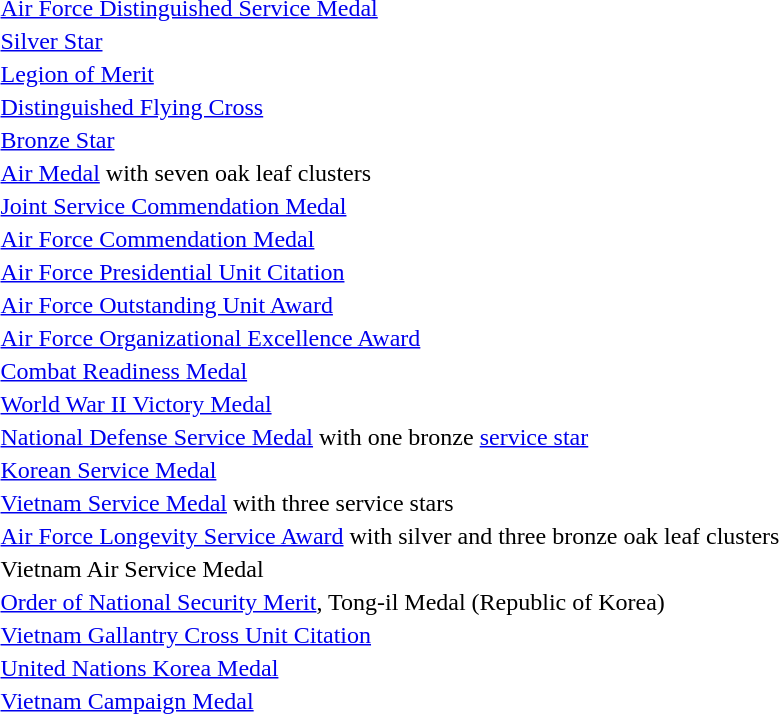<table>
<tr>
<td></td>
<td><a href='#'>Air Force Distinguished Service Medal</a></td>
</tr>
<tr>
<td></td>
<td><a href='#'>Silver Star</a></td>
</tr>
<tr>
<td></td>
<td><a href='#'>Legion of Merit</a></td>
</tr>
<tr>
<td></td>
<td><a href='#'>Distinguished Flying Cross</a></td>
</tr>
<tr>
<td></td>
<td><a href='#'>Bronze Star</a></td>
</tr>
<tr>
<td></td>
<td><a href='#'>Air Medal</a> with seven oak leaf clusters</td>
</tr>
<tr>
<td></td>
<td><a href='#'>Joint Service Commendation Medal</a></td>
</tr>
<tr>
<td></td>
<td><a href='#'>Air Force Commendation Medal</a></td>
</tr>
<tr>
<td></td>
<td><a href='#'>Air Force Presidential Unit Citation</a></td>
</tr>
<tr>
<td></td>
<td><a href='#'>Air Force Outstanding Unit Award</a></td>
</tr>
<tr>
<td></td>
<td><a href='#'>Air Force Organizational Excellence Award</a></td>
</tr>
<tr>
<td></td>
<td><a href='#'>Combat Readiness Medal</a></td>
</tr>
<tr>
<td></td>
<td><a href='#'>World War II Victory Medal</a></td>
</tr>
<tr>
<td></td>
<td><a href='#'>National Defense Service Medal</a> with one bronze <a href='#'>service star</a></td>
</tr>
<tr>
<td></td>
<td><a href='#'>Korean Service Medal</a></td>
</tr>
<tr>
<td></td>
<td><a href='#'>Vietnam Service Medal</a> with three service stars</td>
</tr>
<tr>
<td></td>
<td><a href='#'>Air Force Longevity Service Award</a> with silver and three bronze oak leaf clusters</td>
</tr>
<tr>
<td></td>
<td>Vietnam Air Service Medal</td>
</tr>
<tr>
<td></td>
<td><a href='#'>Order of National Security Merit</a>, Tong-il Medal (Republic of Korea)</td>
</tr>
<tr>
<td></td>
<td><a href='#'>Vietnam Gallantry Cross Unit Citation</a></td>
</tr>
<tr>
<td></td>
<td><a href='#'>United Nations Korea Medal</a></td>
</tr>
<tr>
<td></td>
<td><a href='#'>Vietnam Campaign Medal</a></td>
</tr>
</table>
